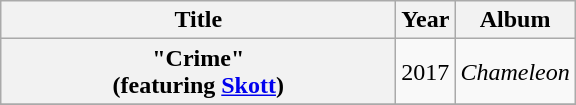<table class="wikitable plainrowheaders" style="text-align:center;">
<tr>
<th scope="col" style="width:16em;">Title</th>
<th scope="col">Year</th>
<th scope="col">Album</th>
</tr>
<tr>
<th scope="row">"Crime"<br><span>(featuring <a href='#'>Skott</a>)</span></th>
<td>2017</td>
<td><em>Chameleon</em></td>
</tr>
<tr>
</tr>
</table>
